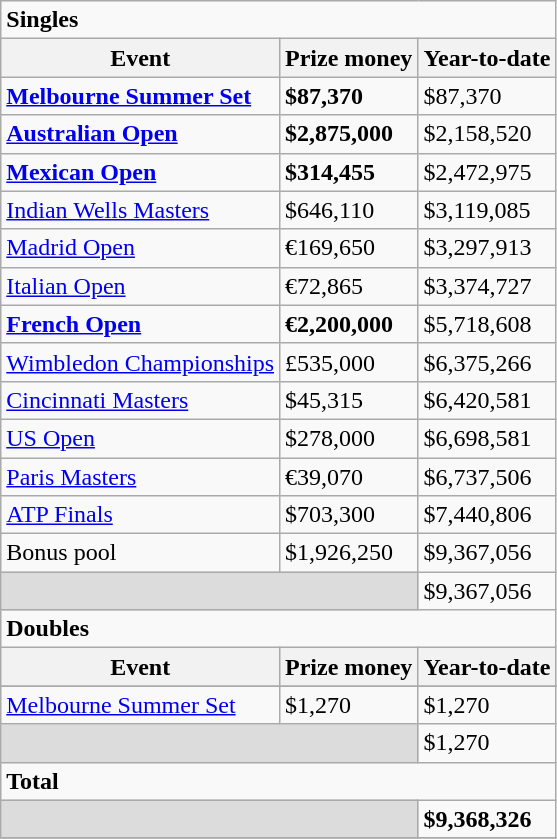<table class="wikitable sortable">
<tr>
<td colspan=3><strong>Singles</strong></td>
</tr>
<tr>
<th>Event</th>
<th>Prize money</th>
<th>Year-to-date</th>
</tr>
<tr>
<td><strong><a href='#'>Melbourne Summer Set</a></strong></td>
<td><strong>$87,370</strong></td>
<td>$87,370</td>
</tr>
<tr>
<td><strong><a href='#'>Australian Open</a></strong></td>
<td><strong>$2,875,000</strong></td>
<td>$2,158,520</td>
</tr>
<tr>
<td><strong><a href='#'>Mexican Open</a></strong></td>
<td><strong>$314,455</strong></td>
<td>$2,472,975</td>
</tr>
<tr>
<td><a href='#'>Indian Wells Masters</a></td>
<td>$646,110</td>
<td>$3,119,085</td>
</tr>
<tr>
<td><a href='#'>Madrid Open</a></td>
<td>€169,650</td>
<td>$3,297,913</td>
</tr>
<tr>
<td><a href='#'>Italian Open</a></td>
<td>€72,865</td>
<td>$3,374,727</td>
</tr>
<tr>
<td><strong><a href='#'>French Open</a></strong></td>
<td><strong>€2,200,000</strong></td>
<td>$5,718,608</td>
</tr>
<tr>
<td><a href='#'>Wimbledon Championships</a></td>
<td>£535,000</td>
<td>$6,375,266</td>
</tr>
<tr>
<td><a href='#'>Cincinnati Masters</a></td>
<td>$45,315</td>
<td>$6,420,581</td>
</tr>
<tr>
<td><a href='#'> US Open</a></td>
<td>$278,000</td>
<td>$6,698,581</td>
</tr>
<tr>
<td><a href='#'>Paris Masters</a></td>
<td>€39,070</td>
<td>$6,737,506</td>
</tr>
<tr>
<td><a href='#'>ATP Finals</a></td>
<td>$703,300</td>
<td>$7,440,806</td>
</tr>
<tr>
<td>Bonus pool</td>
<td>$1,926,250</td>
<td>$9,367,056</td>
</tr>
<tr class="sortbottom">
<td colspan=2 bgcolor=#DCDCDC></td>
<td>$9,367,056</td>
</tr>
<tr>
<td colspan=3><strong>Doubles</strong></td>
</tr>
<tr>
<th>Event</th>
<th>Prize money</th>
<th>Year-to-date</th>
</tr>
<tr>
</tr>
<tr class="sortbottom">
</tr>
<tr>
<td><a href='#'>Melbourne Summer Set</a></td>
<td>$1,270</td>
<td>$1,270</td>
</tr>
<tr>
<td colspan=2 bgcolor=#DCDCDC></td>
<td>$1,270</td>
</tr>
<tr>
<td colspan=3><strong>Total</strong></td>
</tr>
<tr class="sortbottom">
<td colspan=2 bgcolor=#DCDCDC></td>
<td><strong>$9,368,326</strong></td>
</tr>
<tr>
</tr>
</table>
